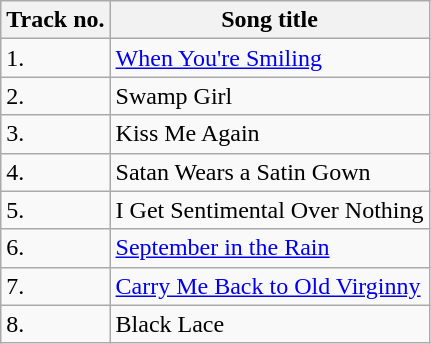<table class="wikitable">
<tr>
<th>Track no.</th>
<th>Song title</th>
</tr>
<tr>
<td>1.</td>
<td><a href='#'>When You're Smiling</a></td>
</tr>
<tr>
<td>2.</td>
<td>Swamp Girl</td>
</tr>
<tr>
<td>3.</td>
<td>Kiss Me Again</td>
</tr>
<tr>
<td>4.</td>
<td>Satan Wears a Satin Gown</td>
</tr>
<tr>
<td>5.</td>
<td>I Get Sentimental Over Nothing</td>
</tr>
<tr>
<td>6.</td>
<td><a href='#'>September in the Rain</a></td>
</tr>
<tr>
<td>7.</td>
<td><a href='#'>Carry Me Back to Old Virginny</a></td>
</tr>
<tr>
<td>8.</td>
<td>Black Lace</td>
</tr>
</table>
